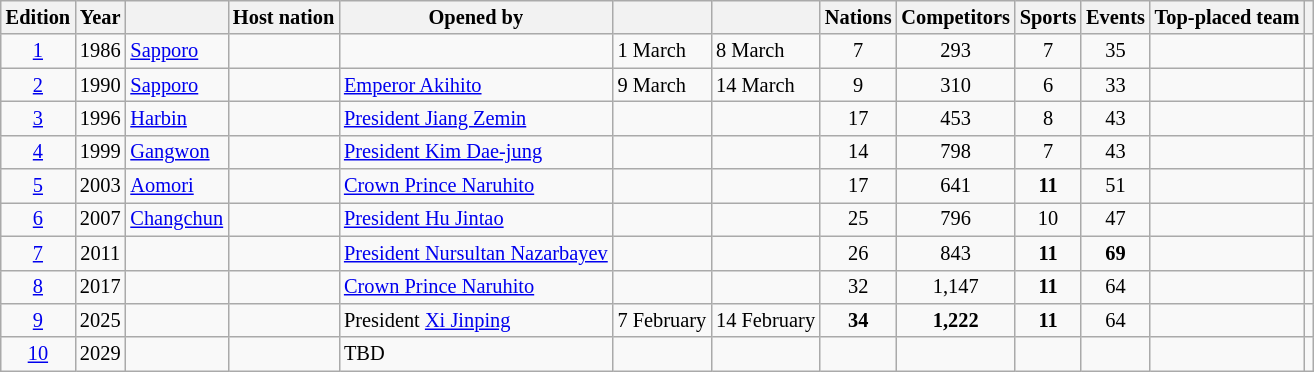<table class="wikitable" style="text-align:center; font-size:85%;">
<tr>
<th>Edition</th>
<th>Year</th>
<th></th>
<th>Host nation</th>
<th>Opened by</th>
<th></th>
<th></th>
<th>Nations</th>
<th>Competitors</th>
<th>Sports</th>
<th>Events</th>
<th>Top-placed team</th>
<th></th>
</tr>
<tr>
<td><a href='#'>1</a></td>
<td>1986</td>
<td align=left><a href='#'>Sapporo</a></td>
<td align=left></td>
<td align=left></td>
<td align=left>1 March</td>
<td align=left>8 March</td>
<td>7</td>
<td>293</td>
<td>7</td>
<td>35</td>
<td align=left></td>
<td></td>
</tr>
<tr>
<td><a href='#'>2</a></td>
<td>1990</td>
<td align=left><a href='#'>Sapporo</a></td>
<td align=left></td>
<td align=left><a href='#'>Emperor Akihito</a></td>
<td align=left>9 March</td>
<td align=left>14 March</td>
<td>9</td>
<td>310</td>
<td>6</td>
<td>33</td>
<td align=left></td>
<td></td>
</tr>
<tr>
<td><a href='#'>3</a></td>
<td>1996</td>
<td align=left><a href='#'>Harbin</a></td>
<td align=left></td>
<td align=left><a href='#'>President Jiang Zemin</a></td>
<td align=left></td>
<td align=left></td>
<td>17</td>
<td>453</td>
<td>8</td>
<td>43</td>
<td align=left></td>
<td></td>
</tr>
<tr>
<td><a href='#'>4</a></td>
<td>1999</td>
<td align=left><a href='#'>Gangwon</a></td>
<td align=left></td>
<td align=left><a href='#'>President Kim Dae-jung</a></td>
<td align=left></td>
<td align=left></td>
<td>14</td>
<td>798</td>
<td>7</td>
<td>43</td>
<td align=left></td>
<td></td>
</tr>
<tr>
<td><a href='#'>5</a></td>
<td>2003</td>
<td align=left><a href='#'>Aomori</a></td>
<td align=left></td>
<td align=left><a href='#'>Crown Prince Naruhito</a></td>
<td align=left></td>
<td align=left></td>
<td>17</td>
<td>641</td>
<td><strong>11</strong></td>
<td>51</td>
<td align=left></td>
<td></td>
</tr>
<tr>
<td><a href='#'>6</a></td>
<td>2007</td>
<td align=left><a href='#'>Changchun</a></td>
<td align=left></td>
<td align=left><a href='#'>President Hu Jintao</a></td>
<td align=left></td>
<td align=left></td>
<td>25</td>
<td>796</td>
<td>10</td>
<td>47</td>
<td align=left></td>
<td></td>
</tr>
<tr>
<td><a href='#'>7</a></td>
<td>2011</td>
<td align=left></td>
<td align=left></td>
<td align=left><a href='#'>President Nursultan Nazarbayev</a></td>
<td align=left></td>
<td align=left></td>
<td>26</td>
<td>843</td>
<td><strong>11</strong></td>
<td><strong>69</strong></td>
<td align=left></td>
<td></td>
</tr>
<tr>
<td><a href='#'>8</a></td>
<td>2017</td>
<td align=left></td>
<td align=left></td>
<td align=left><a href='#'>Crown Prince Naruhito</a></td>
<td align=left></td>
<td align=left></td>
<td>32</td>
<td>1,147</td>
<td><strong>11</strong></td>
<td>64</td>
<td align=left></td>
<td></td>
</tr>
<tr>
<td><a href='#'>9</a></td>
<td>2025</td>
<td align=left></td>
<td align=left></td>
<td align=left>President <a href='#'>Xi Jinping</a></td>
<td align=left>7 February</td>
<td align=left>14 February</td>
<td><strong>34</strong></td>
<td><strong>1,222</strong></td>
<td><strong>11</strong></td>
<td>64</td>
<td align=left></td>
<td></td>
</tr>
<tr>
<td><a href='#'>10</a></td>
<td>2029</td>
<td align=left></td>
<td align=left></td>
<td align=left>TBD</td>
<td align=left></td>
<td align=left></td>
<td></td>
<td></td>
<td></td>
<td></td>
<td></td>
<td></td>
</tr>
</table>
